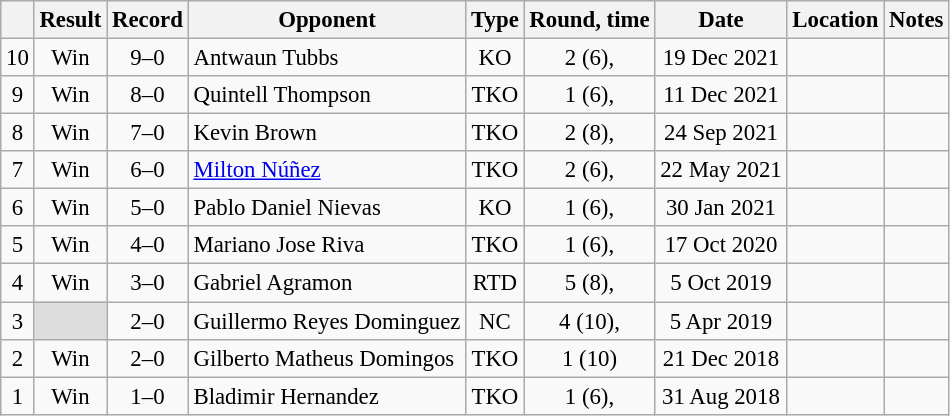<table class="wikitable" style="text-align:center; font-size:95%">
<tr>
<th></th>
<th>Result</th>
<th>Record</th>
<th>Opponent</th>
<th>Type</th>
<th>Round, time</th>
<th>Date</th>
<th>Location</th>
<th>Notes</th>
</tr>
<tr>
<td>10</td>
<td>Win</td>
<td>9–0 </td>
<td style="text-align:left;"> Antwaun Tubbs</td>
<td>KO</td>
<td>2 (6), </td>
<td>19 Dec 2021</td>
<td style="text-align:left;"> </td>
<td style="text-align:left;"></td>
</tr>
<tr>
<td>9</td>
<td>Win</td>
<td>8–0 </td>
<td style="text-align:left;"> Quintell Thompson</td>
<td>TKO</td>
<td>1 (6), </td>
<td>11 Dec 2021</td>
<td style="text-align:left;"> </td>
<td style="text-align:left;"></td>
</tr>
<tr>
<td>8</td>
<td>Win</td>
<td>7–0 </td>
<td style="text-align:left;"> Kevin Brown</td>
<td>TKO</td>
<td>2 (8), </td>
<td>24 Sep 2021</td>
<td style="text-align:left;"> </td>
<td style="text-align:left;"></td>
</tr>
<tr>
<td>7</td>
<td>Win</td>
<td>6–0 </td>
<td style="text-align:left;"> <a href='#'>Milton Núñez</a></td>
<td>TKO</td>
<td>2 (6), </td>
<td>22 May 2021</td>
<td style="text-align:left;"> </td>
<td style="text-align:left;"></td>
</tr>
<tr>
<td>6</td>
<td>Win</td>
<td>5–0 </td>
<td style="text-align:left;"> Pablo Daniel Nievas</td>
<td>KO</td>
<td>1 (6), </td>
<td>30 Jan 2021</td>
<td style="text-align:left;"> </td>
<td style="text-align:left;"></td>
</tr>
<tr>
<td>5</td>
<td>Win</td>
<td>4–0 </td>
<td style="text-align:left;"> Mariano Jose Riva</td>
<td>TKO</td>
<td>1 (6), </td>
<td>17 Oct 2020</td>
<td style="text-align:left;"> </td>
<td style="text-align:left;"></td>
</tr>
<tr>
<td>4</td>
<td>Win</td>
<td>3–0 </td>
<td style="text-align:left;"> Gabriel Agramon</td>
<td>RTD</td>
<td>5 (8), </td>
<td>5 Oct 2019</td>
<td style="text-align:left;"> </td>
<td style="text-align:left;"></td>
</tr>
<tr>
<td>3</td>
<td style="background:#DDD"></td>
<td>2–0 </td>
<td style="text-align:left;"> Guillermo Reyes Dominguez</td>
<td>NC</td>
<td>4 (10), </td>
<td>5 Apr 2019</td>
<td style="text-align:left;"> </td>
<td style="text-align:left;"></td>
</tr>
<tr>
<td>2</td>
<td>Win</td>
<td>2–0</td>
<td style="text-align:left;"> Gilberto Matheus Domingos</td>
<td>TKO</td>
<td>1 (10)</td>
<td>21 Dec 2018</td>
<td style="text-align:left;"> </td>
<td style="text-align:left;"></td>
</tr>
<tr>
<td>1</td>
<td>Win</td>
<td>1–0</td>
<td style="text-align:left;"> Bladimir Hernandez</td>
<td>TKO</td>
<td>1 (6), </td>
<td>31 Aug 2018</td>
<td style="text-align:left;"> </td>
<td style="text-align:left;"></td>
</tr>
</table>
